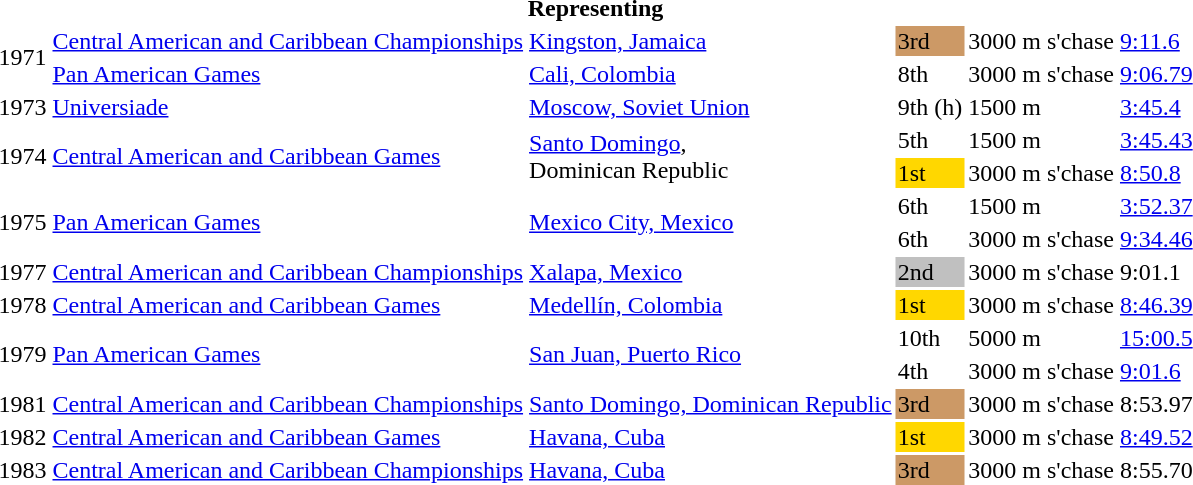<table>
<tr>
<th colspan="6">Representing </th>
</tr>
<tr>
<td rowspan=2>1971</td>
<td><a href='#'>Central American and Caribbean Championships</a></td>
<td><a href='#'>Kingston, Jamaica</a></td>
<td bgcolor=cc9966>3rd</td>
<td>3000 m s'chase</td>
<td><a href='#'>9:11.6</a></td>
</tr>
<tr>
<td><a href='#'>Pan American Games</a></td>
<td><a href='#'>Cali, Colombia</a></td>
<td>8th</td>
<td>3000 m s'chase</td>
<td><a href='#'>9:06.79</a></td>
</tr>
<tr>
<td>1973</td>
<td><a href='#'>Universiade</a></td>
<td><a href='#'>Moscow, Soviet Union</a></td>
<td>9th (h)</td>
<td>1500 m</td>
<td><a href='#'>3:45.4</a></td>
</tr>
<tr>
<td rowspan=2>1974</td>
<td rowspan=2><a href='#'>Central American and Caribbean Games</a></td>
<td rowspan=2><a href='#'>Santo Domingo</a>,<br>Dominican Republic</td>
<td>5th</td>
<td>1500 m</td>
<td><a href='#'>3:45.43</a></td>
</tr>
<tr>
<td bgcolor=gold>1st</td>
<td>3000 m s'chase</td>
<td><a href='#'>8:50.8</a></td>
</tr>
<tr>
<td rowspan=2>1975</td>
<td rowspan=2><a href='#'>Pan American Games</a></td>
<td rowspan=2><a href='#'>Mexico City, Mexico</a></td>
<td>6th</td>
<td>1500 m</td>
<td><a href='#'>3:52.37</a></td>
</tr>
<tr>
<td>6th</td>
<td>3000 m s'chase</td>
<td><a href='#'>9:34.46</a></td>
</tr>
<tr>
<td>1977</td>
<td><a href='#'>Central American and Caribbean Championships</a></td>
<td><a href='#'>Xalapa, Mexico</a></td>
<td bgcolor=silver>2nd</td>
<td>3000 m s'chase</td>
<td>9:01.1</td>
</tr>
<tr>
<td>1978</td>
<td><a href='#'>Central American and Caribbean Games</a></td>
<td><a href='#'>Medellín, Colombia</a></td>
<td bgcolor=gold>1st</td>
<td>3000 m s'chase</td>
<td><a href='#'>8:46.39</a></td>
</tr>
<tr>
<td rowspan=2>1979</td>
<td rowspan=2><a href='#'>Pan American Games</a></td>
<td rowspan=2><a href='#'>San Juan, Puerto Rico</a></td>
<td>10th</td>
<td>5000 m</td>
<td><a href='#'>15:00.5</a></td>
</tr>
<tr>
<td>4th</td>
<td>3000 m s'chase</td>
<td><a href='#'>9:01.6</a></td>
</tr>
<tr>
<td>1981</td>
<td><a href='#'>Central American and Caribbean Championships</a></td>
<td><a href='#'>Santo Domingo, Dominican Republic</a></td>
<td bgcolor=cc9966>3rd</td>
<td>3000 m s'chase</td>
<td>8:53.97</td>
</tr>
<tr>
<td>1982</td>
<td><a href='#'>Central American and Caribbean Games</a></td>
<td><a href='#'>Havana, Cuba</a></td>
<td bgcolor=gold>1st</td>
<td>3000 m s'chase</td>
<td><a href='#'>8:49.52</a></td>
</tr>
<tr>
<td>1983</td>
<td><a href='#'>Central American and Caribbean Championships</a></td>
<td><a href='#'>Havana, Cuba</a></td>
<td bgcolor=cc9966>3rd</td>
<td>3000 m s'chase</td>
<td>8:55.70</td>
</tr>
</table>
